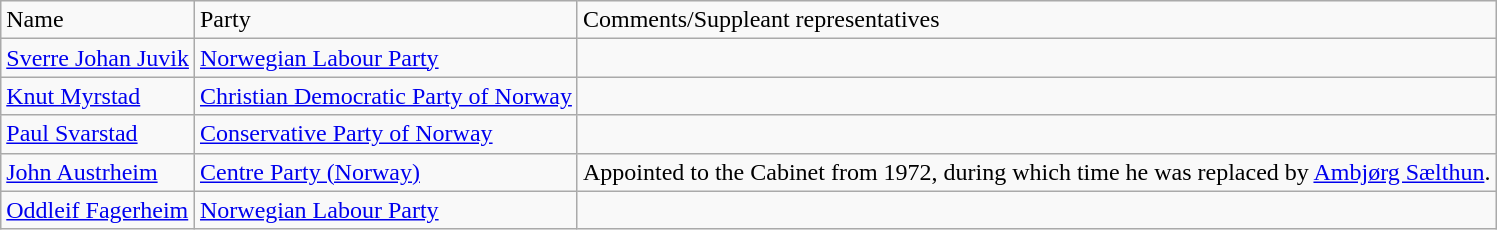<table class="wikitable">
<tr>
<td>Name</td>
<td>Party</td>
<td>Comments/Suppleant representatives</td>
</tr>
<tr>
<td><a href='#'>Sverre Johan Juvik</a></td>
<td><a href='#'>Norwegian Labour Party</a></td>
<td></td>
</tr>
<tr>
<td><a href='#'>Knut Myrstad</a></td>
<td><a href='#'>Christian Democratic Party of Norway</a></td>
<td></td>
</tr>
<tr>
<td><a href='#'>Paul Svarstad</a></td>
<td><a href='#'>Conservative Party of Norway</a></td>
<td></td>
</tr>
<tr>
<td><a href='#'>John Austrheim</a></td>
<td><a href='#'>Centre Party (Norway)</a></td>
<td>Appointed to the Cabinet from 1972, during which time he was replaced by <a href='#'>Ambjørg Sælthun</a>.</td>
</tr>
<tr>
<td><a href='#'>Oddleif Fagerheim</a></td>
<td><a href='#'>Norwegian Labour Party</a></td>
<td></td>
</tr>
</table>
